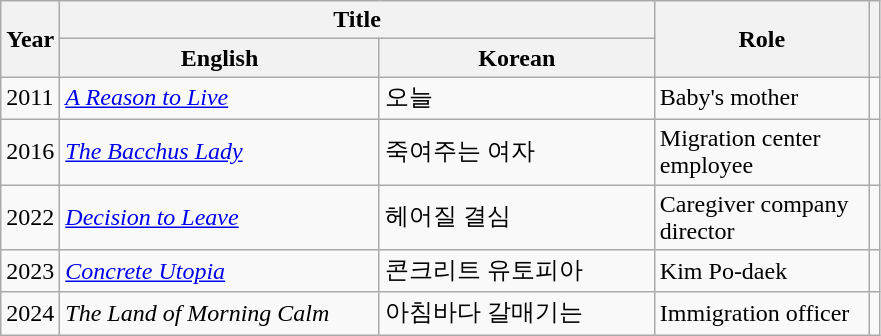<table class="wikitable sortable plainrowheaders">
<tr>
<th scope="col" rowspan="2">Year</th>
<th scope="col" colspan="2">Title</th>
<th scope="col" rowspan="2" style="width:8.5em;">Role</th>
<th scope="col" rowspan="2" class="unsortable"></th>
</tr>
<tr>
<th scope="col" style="width:12.85em;">English</th>
<th scope="col" style="width:11em;">Korean</th>
</tr>
<tr>
<td scope="row">2011</td>
<td><em><a href='#'>A Reason to Live</a></em></td>
<td>오늘</td>
<td>Baby's mother</td>
<td></td>
</tr>
<tr>
<td scope="row">2016</td>
<td><em><a href='#'>The Bacchus Lady</a></em></td>
<td>죽여주는 여자</td>
<td>Migration center employee</td>
<td></td>
</tr>
<tr>
<td scope="row">2022</td>
<td><em><a href='#'>Decision to Leave</a></em></td>
<td>헤어질 결심</td>
<td>Caregiver company director</td>
<td></td>
</tr>
<tr>
<td scope="row">2023</td>
<td><em><a href='#'>Concrete Utopia</a></em></td>
<td>콘크리트 유토피아</td>
<td>Kim Po-daek</td>
<td></td>
</tr>
<tr>
<td scope="row">2024</td>
<td><em>The Land of Morning Calm</em></td>
<td>아침바다 갈매기는</td>
<td>Immigration officer</td>
<td></td>
</tr>
</table>
